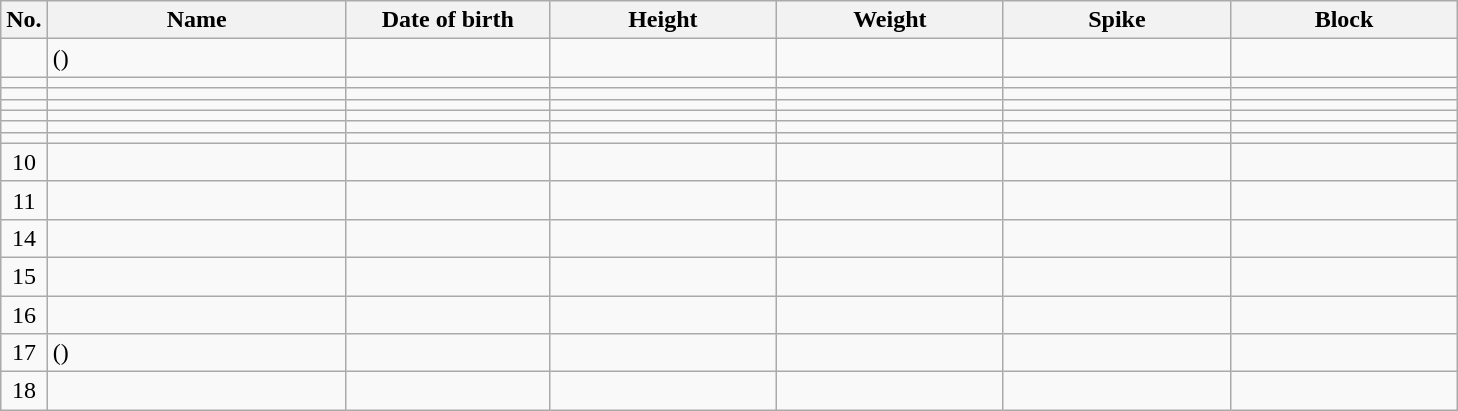<table class="wikitable sortable" style="font-size:100%; text-align:center;">
<tr>
<th>No.</th>
<th style="width:12em">Name</th>
<th style="width:8em">Date of birth</th>
<th style="width:9em">Height</th>
<th style="width:9em">Weight</th>
<th style="width:9em">Spike</th>
<th style="width:9em">Block</th>
</tr>
<tr>
<td></td>
<td align=left>  ()</td>
<td align=right></td>
<td></td>
<td></td>
<td></td>
<td></td>
</tr>
<tr>
<td></td>
<td align=left> </td>
<td align=right></td>
<td></td>
<td></td>
<td></td>
<td></td>
</tr>
<tr>
<td></td>
<td align=left> </td>
<td align=right></td>
<td></td>
<td></td>
<td></td>
<td></td>
</tr>
<tr>
<td></td>
<td align=left> </td>
<td align=right></td>
<td></td>
<td></td>
<td></td>
<td></td>
</tr>
<tr>
<td></td>
<td align=left> </td>
<td align=right></td>
<td></td>
<td></td>
<td></td>
<td></td>
</tr>
<tr>
<td></td>
<td align=left> </td>
<td align=right></td>
<td></td>
<td></td>
<td></td>
<td></td>
</tr>
<tr>
<td></td>
<td align=left> </td>
<td align=right></td>
<td></td>
<td></td>
<td></td>
<td></td>
</tr>
<tr>
<td>10</td>
<td align=left> </td>
<td align=right></td>
<td></td>
<td></td>
<td></td>
<td></td>
</tr>
<tr>
<td>11</td>
<td align=left> </td>
<td align=right></td>
<td></td>
<td></td>
<td></td>
<td></td>
</tr>
<tr>
<td>14</td>
<td align=left> </td>
<td align=right></td>
<td></td>
<td></td>
<td></td>
<td></td>
</tr>
<tr>
<td>15</td>
<td align=left> </td>
<td align=right></td>
<td></td>
<td></td>
<td></td>
<td></td>
</tr>
<tr>
<td>16</td>
<td align=left> </td>
<td align=right></td>
<td></td>
<td></td>
<td></td>
<td></td>
</tr>
<tr>
<td>17</td>
<td align=left>  ()</td>
<td align=right></td>
<td></td>
<td></td>
<td></td>
<td></td>
</tr>
<tr>
<td>18</td>
<td align=left> </td>
<td align=right></td>
<td></td>
<td></td>
<td></td>
<td></td>
</tr>
</table>
